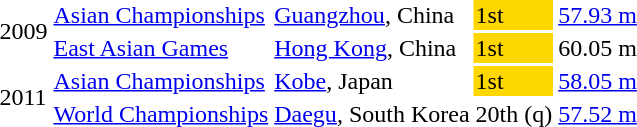<table>
<tr>
<td rowspan=2>2009</td>
<td><a href='#'>Asian Championships</a></td>
<td><a href='#'>Guangzhou</a>, China</td>
<td bgcolor=gold>1st</td>
<td><a href='#'>57.93 m</a></td>
</tr>
<tr>
<td><a href='#'>East Asian Games</a></td>
<td><a href='#'>Hong Kong</a>, China</td>
<td bgcolor=gold>1st</td>
<td>60.05 m</td>
</tr>
<tr>
<td rowspan=2>2011</td>
<td><a href='#'>Asian Championships</a></td>
<td><a href='#'>Kobe</a>, Japan</td>
<td bgcolor=gold>1st</td>
<td><a href='#'>58.05 m</a></td>
</tr>
<tr>
<td><a href='#'>World Championships</a></td>
<td><a href='#'>Daegu</a>, South Korea</td>
<td>20th (q)</td>
<td><a href='#'>57.52 m</a></td>
</tr>
</table>
